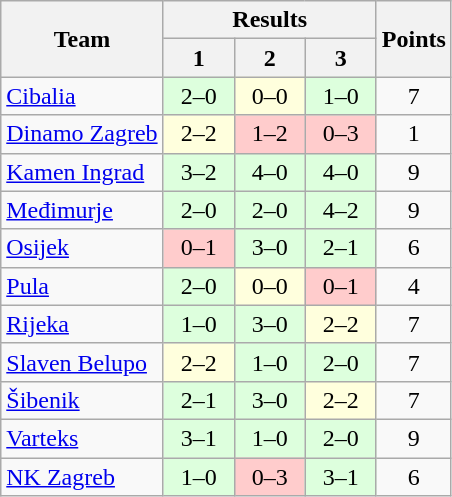<table class="wikitable" style="text-align:center">
<tr>
<th rowspan=2>Team</th>
<th colspan=3>Results</th>
<th rowspan=2>Points</th>
</tr>
<tr>
<th width=40>1</th>
<th width=40>2</th>
<th width=40>3</th>
</tr>
<tr>
<td align=left><a href='#'>Cibalia</a></td>
<td bgcolor=#ddffdd>2–0</td>
<td bgcolor=#ffffdd>0–0</td>
<td bgcolor=#ddffdd>1–0</td>
<td>7</td>
</tr>
<tr>
<td align=left><a href='#'>Dinamo Zagreb</a></td>
<td bgcolor=#ffffdd>2–2</td>
<td bgcolor=#ffcccc>1–2</td>
<td bgcolor=#ffcccc>0–3</td>
<td>1</td>
</tr>
<tr>
<td align=left><a href='#'>Kamen Ingrad</a></td>
<td bgcolor=#ddffdd>3–2</td>
<td bgcolor=#ddffdd>4–0</td>
<td bgcolor=#ddffdd>4–0</td>
<td>9</td>
</tr>
<tr>
<td align=left><a href='#'>Međimurje</a></td>
<td bgcolor=#ddffdd>2–0</td>
<td bgcolor=#ddffdd>2–0</td>
<td bgcolor=#ddffdd>4–2</td>
<td>9</td>
</tr>
<tr>
<td align=left><a href='#'>Osijek</a></td>
<td bgcolor=#ffcccc>0–1</td>
<td bgcolor=#ddffdd>3–0</td>
<td bgcolor=#ddffdd>2–1</td>
<td>6</td>
</tr>
<tr>
<td align=left><a href='#'>Pula</a></td>
<td bgcolor=#ddffdd>2–0</td>
<td bgcolor=#ffffdd>0–0</td>
<td bgcolor=#ffcccc>0–1</td>
<td>4</td>
</tr>
<tr>
<td align=left><a href='#'>Rijeka</a></td>
<td bgcolor=#ddffdd>1–0</td>
<td bgcolor=#ddffdd>3–0</td>
<td bgcolor=#ffffdd>2–2</td>
<td>7</td>
</tr>
<tr>
<td align=left><a href='#'>Slaven Belupo</a></td>
<td bgcolor=#ffffdd>2–2</td>
<td bgcolor=#ddffdd>1–0</td>
<td bgcolor=#ddffdd>2–0</td>
<td>7</td>
</tr>
<tr>
<td align=left><a href='#'>Šibenik</a></td>
<td bgcolor=#ddffdd>2–1</td>
<td bgcolor=#ddffdd>3–0</td>
<td bgcolor=#ffffdd>2–2</td>
<td>7</td>
</tr>
<tr>
<td align=left><a href='#'>Varteks</a></td>
<td bgcolor=#ddffdd>3–1</td>
<td bgcolor=#ddffdd>1–0</td>
<td bgcolor=#ddffdd>2–0</td>
<td>9</td>
</tr>
<tr>
<td align=left><a href='#'>NK Zagreb</a></td>
<td bgcolor=#ddffdd>1–0</td>
<td bgcolor=#ffcccc>0–3</td>
<td bgcolor=#ddffdd>3–1</td>
<td>6</td>
</tr>
</table>
